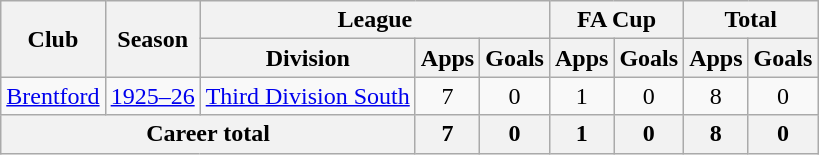<table class="wikitable" style="text-align: center;">
<tr>
<th rowspan="2">Club</th>
<th rowspan="2">Season</th>
<th colspan="3">League</th>
<th colspan="2">FA Cup</th>
<th colspan="2">Total</th>
</tr>
<tr>
<th>Division</th>
<th>Apps</th>
<th>Goals</th>
<th>Apps</th>
<th>Goals</th>
<th>Apps</th>
<th>Goals</th>
</tr>
<tr>
<td><a href='#'>Brentford</a></td>
<td><a href='#'>1925–26</a></td>
<td><a href='#'>Third Division South</a></td>
<td>7</td>
<td>0</td>
<td>1</td>
<td>0</td>
<td>8</td>
<td>0</td>
</tr>
<tr>
<th colspan="3">Career total</th>
<th>7</th>
<th>0</th>
<th>1</th>
<th>0</th>
<th>8</th>
<th>0</th>
</tr>
</table>
